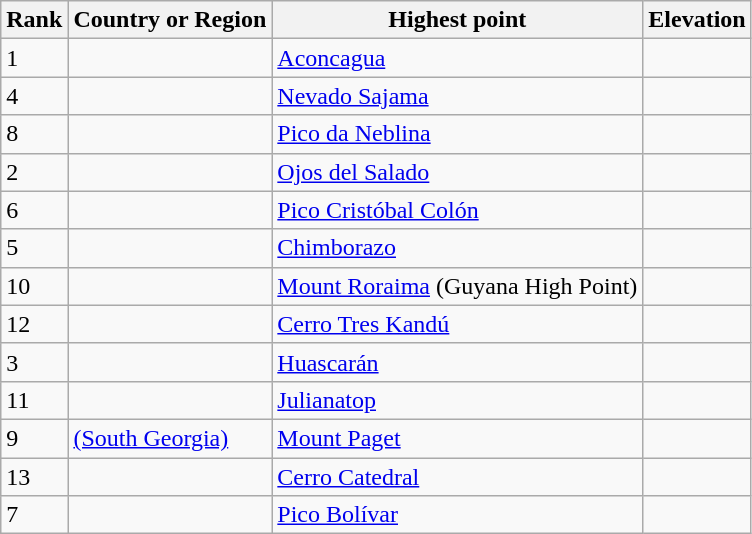<table class="wikitable sortable">
<tr>
<th>Rank</th>
<th>Country or Region</th>
<th>Highest point</th>
<th data-sort-type="number">Elevation</th>
</tr>
<tr>
<td>1</td>
<td></td>
<td><a href='#'>Aconcagua</a></td>
<td></td>
</tr>
<tr>
<td>4</td>
<td></td>
<td><a href='#'>Nevado Sajama</a></td>
<td></td>
</tr>
<tr>
<td>8</td>
<td></td>
<td><a href='#'>Pico da Neblina</a></td>
<td></td>
</tr>
<tr>
<td>2</td>
<td></td>
<td><a href='#'>Ojos del Salado</a></td>
<td></td>
</tr>
<tr>
<td>6</td>
<td></td>
<td><a href='#'>Pico Cristóbal Colón</a></td>
<td></td>
</tr>
<tr>
<td>5</td>
<td></td>
<td><a href='#'>Chimborazo</a></td>
<td></td>
</tr>
<tr>
<td>10</td>
<td></td>
<td><a href='#'>Mount Roraima</a> (Guyana High Point)</td>
<td></td>
</tr>
<tr>
<td>12</td>
<td></td>
<td><a href='#'>Cerro Tres Kandú</a></td>
<td></td>
</tr>
<tr>
<td>3</td>
<td></td>
<td><a href='#'>Huascarán</a></td>
<td></td>
</tr>
<tr>
<td>11</td>
<td></td>
<td><a href='#'>Julianatop</a></td>
<td></td>
</tr>
<tr>
<td>9</td>
<td> <a href='#'>(South Georgia)</a></td>
<td><a href='#'>Mount Paget</a></td>
<td></td>
</tr>
<tr>
<td>13</td>
<td></td>
<td><a href='#'>Cerro Catedral</a></td>
<td></td>
</tr>
<tr>
<td>7</td>
<td></td>
<td><a href='#'>Pico Bolívar</a></td>
<td></td>
</tr>
</table>
